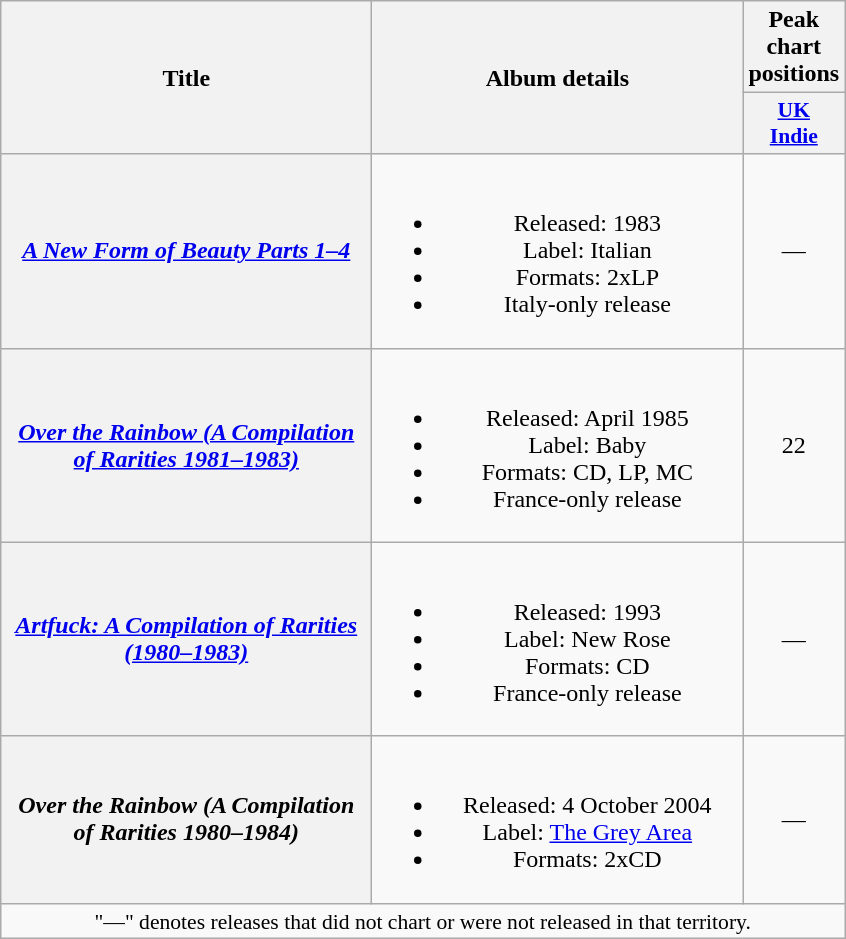<table class="wikitable plainrowheaders" style="text-align:center;">
<tr>
<th rowspan="2" scope="col" style="width:15em;">Title</th>
<th rowspan="2" scope="col" style="width:15em;">Album details</th>
<th>Peak chart positions</th>
</tr>
<tr>
<th scope="col" style="width:2em;font-size:90%;"><a href='#'>UK<br>Indie</a><br></th>
</tr>
<tr>
<th scope="row"><em><a href='#'>A New Form of Beauty Parts 1–4</a></em></th>
<td><br><ul><li>Released: 1983</li><li>Label: Italian</li><li>Formats: 2xLP</li><li>Italy-only release</li></ul></td>
<td>—</td>
</tr>
<tr>
<th scope="row"><em><a href='#'>Over the Rainbow (A Compilation of Rarities 1981–1983)</a></em></th>
<td><br><ul><li>Released: April 1985</li><li>Label: Baby</li><li>Formats: CD, LP, MC</li><li>France-only release</li></ul></td>
<td>22</td>
</tr>
<tr>
<th scope="row"><em><a href='#'>Artfuck: A Compilation of Rarities (1980–1983)</a></em></th>
<td><br><ul><li>Released: 1993</li><li>Label: New Rose</li><li>Formats: CD</li><li>France-only release</li></ul></td>
<td>—</td>
</tr>
<tr>
<th scope="row"><em>Over the Rainbow (A Compilation of Rarities 1980–1984)</em></th>
<td><br><ul><li>Released: 4 October 2004</li><li>Label: <a href='#'>The Grey Area</a></li><li>Formats: 2xCD</li></ul></td>
<td>—</td>
</tr>
<tr>
<td colspan="3" style="font-size:90%">"—" denotes releases that did not chart or were not released in that territory.</td>
</tr>
</table>
